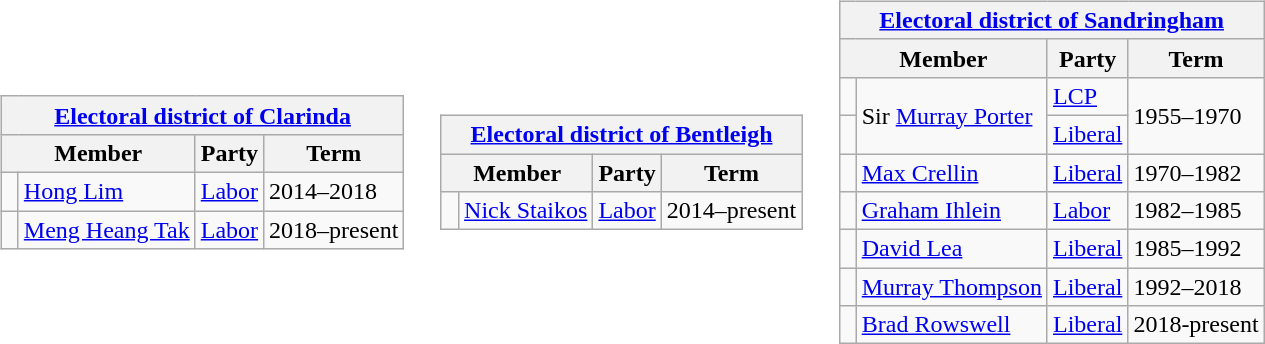<table>
<tr>
<td><br><table class="wikitable">
<tr>
<th colspan="4"><a href='#'>Electoral district of Clarinda</a></th>
</tr>
<tr>
<th colspan="2">Member</th>
<th>Party</th>
<th>Term</th>
</tr>
<tr>
<td> </td>
<td><a href='#'>Hong Lim</a></td>
<td><a href='#'>Labor</a></td>
<td>2014–2018</td>
</tr>
<tr>
<td> </td>
<td><a href='#'>Meng Heang Tak</a></td>
<td><a href='#'>Labor</a></td>
<td>2018–present</td>
</tr>
</table>
</td>
<td></td>
<td><br><table class="wikitable">
<tr>
<th colspan="4"><a href='#'>Electoral district of Bentleigh</a></th>
</tr>
<tr>
<th colspan="2">Member</th>
<th>Party</th>
<th>Term</th>
</tr>
<tr>
<td> </td>
<td><a href='#'>Nick Staikos</a></td>
<td><a href='#'>Labor</a></td>
<td>2014–present</td>
</tr>
</table>
</td>
<td></td>
<td><br><table class="wikitable">
<tr>
<th colspan="4"><a href='#'>Electoral district of Sandringham</a></th>
</tr>
<tr>
<th colspan="2">Member</th>
<th>Party</th>
<th>Term</th>
</tr>
<tr>
<td> </td>
<td rowspan="2">Sir <a href='#'>Murray Porter</a></td>
<td><a href='#'>LCP</a></td>
<td rowspan="2">1955–1970</td>
</tr>
<tr>
<td> </td>
<td><a href='#'>Liberal</a></td>
</tr>
<tr>
<td> </td>
<td><a href='#'>Max Crellin</a></td>
<td><a href='#'>Liberal</a></td>
<td>1970–1982</td>
</tr>
<tr>
<td> </td>
<td><a href='#'>Graham Ihlein</a></td>
<td><a href='#'>Labor</a></td>
<td>1982–1985</td>
</tr>
<tr>
<td> </td>
<td><a href='#'>David Lea</a></td>
<td><a href='#'>Liberal</a></td>
<td>1985–1992</td>
</tr>
<tr>
<td> </td>
<td><a href='#'>Murray Thompson</a></td>
<td><a href='#'>Liberal</a></td>
<td>1992–2018</td>
</tr>
<tr>
<td> </td>
<td><a href='#'>Brad Rowswell</a></td>
<td><a href='#'>Liberal</a></td>
<td>2018-present</td>
</tr>
</table>
</td>
</tr>
</table>
